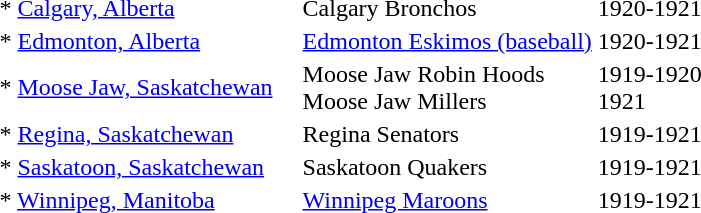<table>
<tr>
<td>* <a href='#'>Calgary, Alberta</a></td>
<td>Calgary Bronchos</td>
<td>1920-1921</td>
</tr>
<tr>
<td>* <a href='#'>Edmonton, Alberta</a></td>
<td><a href='#'>Edmonton Eskimos (baseball)</a></td>
<td>1920-1921</td>
</tr>
<tr>
<td>* <a href='#'>Moose Jaw, Saskatchewan</a>    </td>
<td>Moose Jaw Robin Hoods    <br>Moose Jaw Millers    </td>
<td>1919-1920<br>1921</td>
</tr>
<tr>
<td>* <a href='#'>Regina, Saskatchewan</a></td>
<td>Regina Senators</td>
<td>1919-1921</td>
</tr>
<tr>
<td>* <a href='#'>Saskatoon, Saskatchewan</a></td>
<td>Saskatoon Quakers</td>
<td>1919-1921</td>
</tr>
<tr>
<td>* <a href='#'>Winnipeg, Manitoba</a></td>
<td><a href='#'>Winnipeg Maroons</a></td>
<td>1919-1921</td>
</tr>
<tr>
</tr>
</table>
